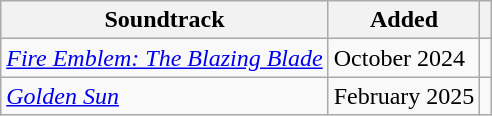<table class="wikitable sortable">
<tr>
<th>Soundtrack</th>
<th>Added</th>
<th class="unsortable"></th>
</tr>
<tr>
<td><em><a href='#'>Fire Emblem: The Blazing Blade</a></em></td>
<td>October 2024</td>
<td align="center"></td>
</tr>
<tr>
<td><em><a href='#'>Golden Sun</a></em></td>
<td>February 2025</td>
<td align="center"></td>
</tr>
</table>
